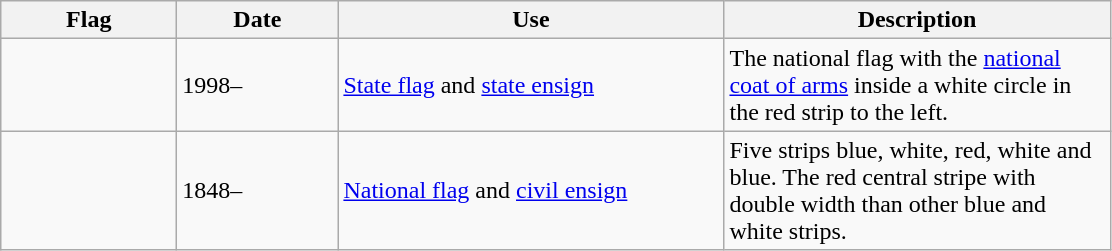<table class="wikitable">
<tr>
<th style="width:110px;">Flag</th>
<th style="width:100px;">Date</th>
<th style="width:250px;">Use</th>
<th style="width:250px;">Description</th>
</tr>
<tr>
<td></td>
<td>1998–</td>
<td><a href='#'>State flag</a> and <a href='#'>state ensign</a></td>
<td>The national flag with the <a href='#'>national coat of arms</a> inside a white circle in the red strip to the left.</td>
</tr>
<tr>
<td></td>
<td>1848–</td>
<td><a href='#'>National flag</a> and <a href='#'>civil ensign</a></td>
<td>Five strips blue, white, red, white and blue. The red central stripe with double width than other blue and white strips.</td>
</tr>
</table>
